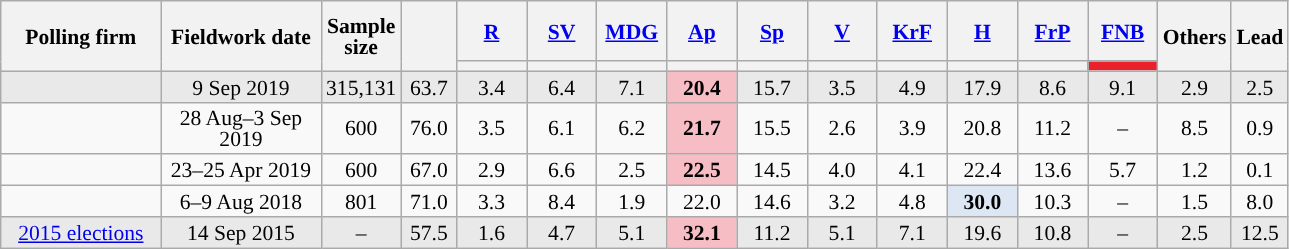<table class="wikitable sortable" style="text-align:center;font-size:90%;line-height:14px;">
<tr style="height:40px;">
<th style="width:100px;" rowspan="2">Polling firm</th>
<th style="width:100px;" rowspan="2">Fieldwork date</th>
<th style="width:35px;" rowspan="2">Sample<br>size</th>
<th style="width:30px;" rowspan="2"></th>
<th class="unsortable" style="width:40px;"><a href='#'>R</a></th>
<th class="unsortable" style="width:40px;"><a href='#'>SV</a></th>
<th class="unsortable" style="width:40px;"><a href='#'>MDG</a></th>
<th class="unsortable" style="width:40px;"><a href='#'>Ap</a></th>
<th class="unsortable" style="width:40px;"><a href='#'>Sp</a></th>
<th class="unsortable" style="width:40px;"><a href='#'>V</a></th>
<th class="unsortable" style="width:40px;"><a href='#'>KrF</a></th>
<th class="unsortable" style="width:40px;"><a href='#'>H</a></th>
<th class="unsortable" style="width:40px;"><a href='#'>FrP</a></th>
<th class="unsortable" style="width:40px;"><a href='#'>FNB</a></th>
<th class="unsortable" style="width:30px;" rowspan="2">Others</th>
<th style="width:30px;" rowspan="2">Lead</th>
</tr>
<tr>
<th style="background:"></th>
<th style="background:"></th>
<th style="background:"></th>
<th style="background:"></th>
<th style="background:"></th>
<th style="background:"></th>
<th style="background:"></th>
<th style="background:"></th>
<th style="background:"></th>
<th style="background:#EA212D;"></th>
</tr>
<tr style="background:#E9E9E9;">
<td></td>
<td data-sort-value="2019-09-09">9 Sep 2019</td>
<td>315,131</td>
<td>63.7</td>
<td>3.4</td>
<td>6.4</td>
<td>7.1</td>
<td style="background:#F7BDC5;"><strong>20.4</strong></td>
<td>15.7</td>
<td>3.5</td>
<td>4.9</td>
<td>17.9</td>
<td>8.6</td>
<td>9.1</td>
<td>2.9</td>
<td style="background:">2.5</td>
</tr>
<tr>
<td></td>
<td data-sort-value="2019-09-04">28 Aug–3 Sep 2019</td>
<td>600</td>
<td>76.0</td>
<td>3.5</td>
<td>6.1</td>
<td>6.2</td>
<td style="background:#F7BDC5;"><strong>21.7</strong></td>
<td>15.5</td>
<td>2.6</td>
<td>3.9</td>
<td>20.8</td>
<td>11.2</td>
<td>–</td>
<td>8.5</td>
<td style="background:">0.9</td>
</tr>
<tr>
<td></td>
<td data-sort-value="2019-04-25">23–25 Apr 2019</td>
<td>600</td>
<td>67.0</td>
<td>2.9</td>
<td>6.6</td>
<td>2.5</td>
<td style="background:#F7BDC5;"><strong>22.5</strong></td>
<td>14.5</td>
<td>4.0</td>
<td>4.1</td>
<td>22.4</td>
<td>13.6</td>
<td>5.7</td>
<td>1.2</td>
<td style="background:">0.1</td>
</tr>
<tr>
<td></td>
<td data-sort-value="2018-08-09">6–9 Aug 2018</td>
<td>801</td>
<td>71.0</td>
<td>3.3</td>
<td>8.4</td>
<td>1.9</td>
<td>22.0</td>
<td>14.6</td>
<td>3.2</td>
<td>4.8</td>
<td style="background:#DCE7F3;"><strong>30.0</strong></td>
<td>10.3</td>
<td>–</td>
<td>1.5</td>
<td style="background:">8.0</td>
</tr>
<tr style="background:#E9E9E9;">
<td><a href='#'>2015 elections</a></td>
<td data-sort-value="2015-09-14">14 Sep 2015</td>
<td>–</td>
<td>57.5</td>
<td>1.6</td>
<td>4.7</td>
<td>5.1</td>
<td style="background:#F7BDC5;"><strong>32.1</strong></td>
<td>11.2</td>
<td>5.1</td>
<td>7.1</td>
<td>19.6</td>
<td>10.8</td>
<td>–</td>
<td>2.5</td>
<td style="background:">12.5</td>
</tr>
</table>
